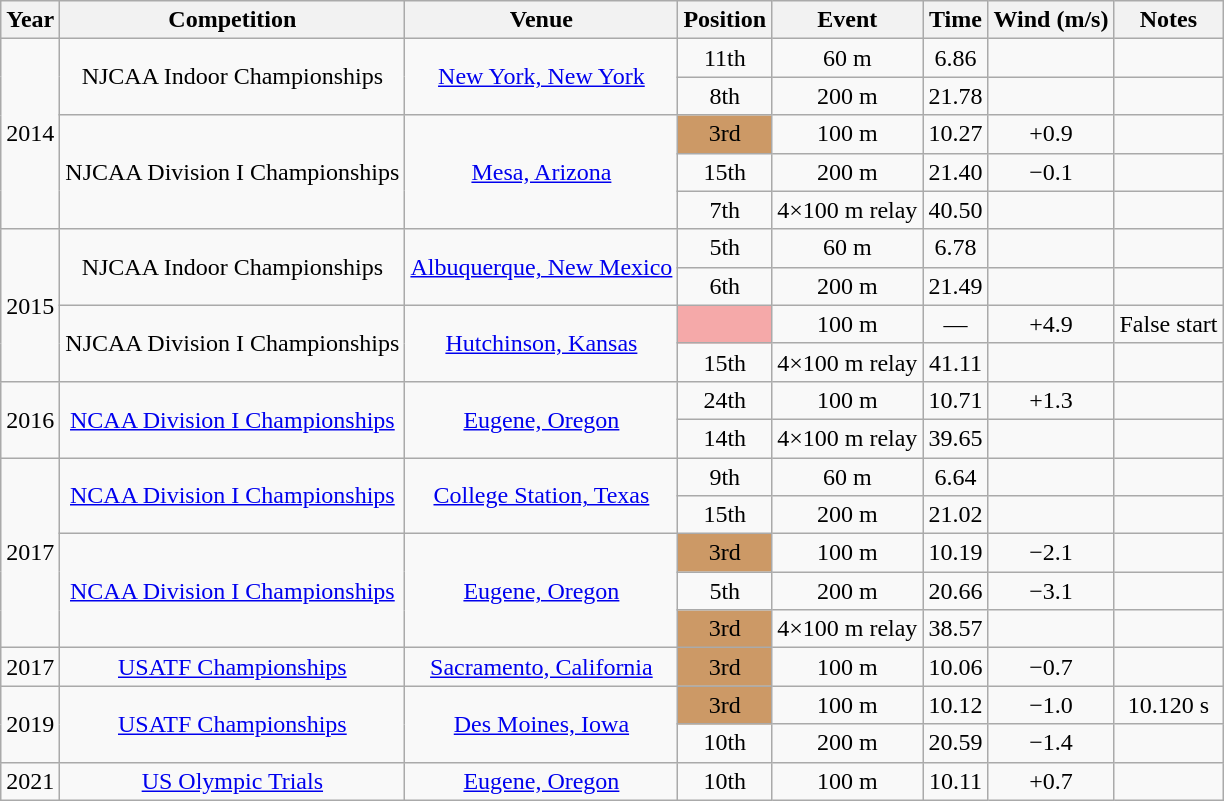<table class="wikitable sortable" style=text-align:center>
<tr>
<th>Year</th>
<th>Competition</th>
<th>Venue</th>
<th>Position</th>
<th>Event</th>
<th>Time</th>
<th>Wind (m/s)</th>
<th>Notes</th>
</tr>
<tr>
<td rowspan=5>2014</td>
<td rowspan=2>NJCAA Indoor Championships</td>
<td rowspan=2><a href='#'>New York, New York</a></td>
<td>11th</td>
<td>60 m</td>
<td>6.86</td>
<td></td>
<td></td>
</tr>
<tr>
<td>8th</td>
<td>200 m</td>
<td>21.78</td>
<td></td>
<td></td>
</tr>
<tr>
<td rowspan=3>NJCAA Division I Championships</td>
<td rowspan=3><a href='#'>Mesa, Arizona</a></td>
<td bgcolor=cc9966>3rd</td>
<td>100 m</td>
<td>10.27</td>
<td>+0.9</td>
<td></td>
</tr>
<tr>
<td>15th</td>
<td>200 m</td>
<td>21.40</td>
<td>−0.1</td>
<td></td>
</tr>
<tr>
<td>7th</td>
<td data-sort-value="400 relay">4×100 m relay</td>
<td>40.50</td>
<td></td>
<td></td>
</tr>
<tr>
<td rowspan=4>2015</td>
<td rowspan=2>NJCAA Indoor Championships</td>
<td rowspan=2><a href='#'>Albuquerque, New Mexico</a></td>
<td>5th</td>
<td>60 m</td>
<td>6.78</td>
<td></td>
<td></td>
</tr>
<tr>
<td>6th</td>
<td>200 m</td>
<td>21.49</td>
<td></td>
<td></td>
</tr>
<tr>
<td rowspan=2>NJCAA Division I Championships</td>
<td rowspan=2><a href='#'>Hutchinson, Kansas</a></td>
<td bgcolor=f5a9a9></td>
<td>100 m</td>
<td data-sort-value=999.99>—</td>
<td>+4.9</td>
<td>False start</td>
</tr>
<tr>
<td>15th</td>
<td data-sort-value="400 relay">4×100 m relay</td>
<td>41.11</td>
<td></td>
<td></td>
</tr>
<tr>
<td rowspan=2>2016</td>
<td rowspan=2><a href='#'>NCAA Division I Championships</a></td>
<td rowspan=2><a href='#'>Eugene, Oregon</a></td>
<td>24th</td>
<td>100 m</td>
<td>10.71</td>
<td>+1.3</td>
<td></td>
</tr>
<tr>
<td>14th</td>
<td data-sort-value="400 relay">4×100 m relay</td>
<td>39.65</td>
<td></td>
<td></td>
</tr>
<tr>
<td rowspan=5>2017</td>
<td rowspan=2><a href='#'>NCAA Division I Championships</a></td>
<td rowspan=2><a href='#'>College Station, Texas</a></td>
<td>9th</td>
<td>60 m</td>
<td>6.64</td>
<td></td>
<td></td>
</tr>
<tr>
<td>15th</td>
<td>200 m</td>
<td>21.02</td>
<td></td>
<td></td>
</tr>
<tr>
<td rowspan=3><a href='#'>NCAA Division I Championships</a></td>
<td rowspan=3><a href='#'>Eugene, Oregon</a></td>
<td bgcolor=cc9966>3rd</td>
<td>100 m</td>
<td>10.19</td>
<td>−2.1</td>
<td></td>
</tr>
<tr>
<td>5th</td>
<td>200 m</td>
<td>20.66</td>
<td>−3.1</td>
<td></td>
</tr>
<tr>
<td bgcolor=cc9966>3rd</td>
<td data-sort-value="400 relay">4×100 m relay</td>
<td>38.57</td>
<td></td>
<td></td>
</tr>
<tr>
<td>2017</td>
<td><a href='#'>USATF Championships</a></td>
<td><a href='#'>Sacramento, California</a></td>
<td bgcolor=cc9966>3rd</td>
<td>100 m</td>
<td>10.06</td>
<td>−0.7</td>
<td></td>
</tr>
<tr>
<td rowspan=2>2019</td>
<td rowspan=2><a href='#'>USATF Championships</a></td>
<td rowspan=2><a href='#'>Des Moines, Iowa</a></td>
<td bgcolor=cc9966>3rd</td>
<td>100 m</td>
<td>10.12</td>
<td>−1.0</td>
<td>10.120 s</td>
</tr>
<tr>
<td>10th</td>
<td>200 m</td>
<td>20.59</td>
<td>−1.4</td>
<td></td>
</tr>
<tr>
<td>2021</td>
<td><a href='#'>US Olympic Trials</a></td>
<td><a href='#'>Eugene, Oregon</a></td>
<td>10th</td>
<td>100 m</td>
<td>10.11</td>
<td>+0.7</td>
<td></td>
</tr>
</table>
